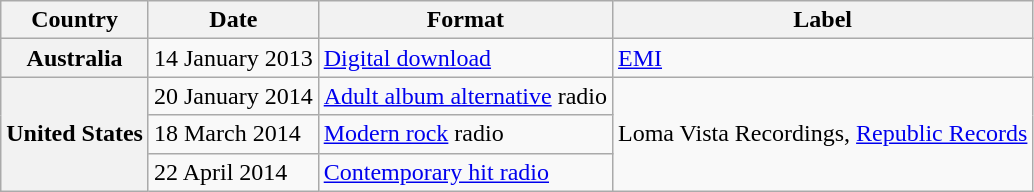<table class="wikitable plainrowheaders">
<tr>
<th scope="col">Country</th>
<th scope="col">Date</th>
<th scope="col">Format</th>
<th scope="col">Label</th>
</tr>
<tr>
<th scope="row">Australia</th>
<td>14 January 2013</td>
<td><a href='#'>Digital download</a></td>
<td><a href='#'>EMI</a></td>
</tr>
<tr>
<th scope="row" rowspan="3">United States</th>
<td>20 January 2014</td>
<td><a href='#'>Adult album alternative</a> radio</td>
<td rowspan="3">Loma Vista Recordings, <a href='#'>Republic Records</a></td>
</tr>
<tr>
<td>18 March 2014</td>
<td><a href='#'>Modern rock</a> radio</td>
</tr>
<tr>
<td>22 April 2014</td>
<td><a href='#'>Contemporary hit radio</a></td>
</tr>
</table>
